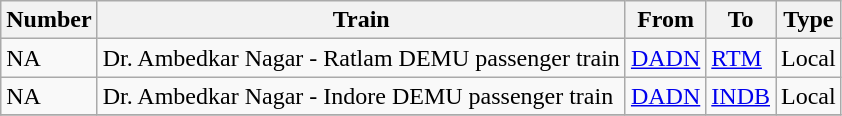<table class="wikitable sortable">
<tr>
<th>Number</th>
<th>Train</th>
<th>From</th>
<th>To</th>
<th>Type</th>
</tr>
<tr>
<td>NA</td>
<td>Dr. Ambedkar Nagar - Ratlam DEMU passenger train</td>
<td><a href='#'>DADN</a></td>
<td><a href='#'>RTM</a></td>
<td>Local</td>
</tr>
<tr>
<td>NA</td>
<td>Dr. Ambedkar Nagar - Indore DEMU passenger train</td>
<td><a href='#'>DADN</a></td>
<td><a href='#'>INDB</a></td>
<td>Local</td>
</tr>
<tr>
</tr>
</table>
